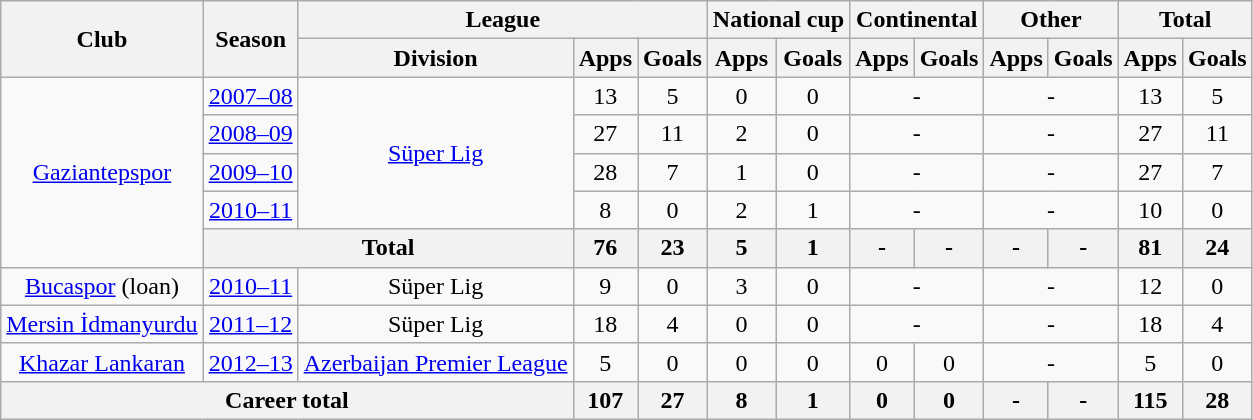<table class="wikitable" style="text-align: center;">
<tr>
<th rowspan="2">Club</th>
<th rowspan="2">Season</th>
<th colspan="3">League</th>
<th colspan="2">National cup</th>
<th colspan="2">Continental</th>
<th colspan="2">Other</th>
<th colspan="2">Total</th>
</tr>
<tr>
<th>Division</th>
<th>Apps</th>
<th>Goals</th>
<th>Apps</th>
<th>Goals</th>
<th>Apps</th>
<th>Goals</th>
<th>Apps</th>
<th>Goals</th>
<th>Apps</th>
<th>Goals</th>
</tr>
<tr>
<td rowspan="5"><a href='#'>Gaziantepspor</a></td>
<td><a href='#'>2007–08</a></td>
<td rowspan="4"><a href='#'>Süper Lig</a></td>
<td>13</td>
<td>5</td>
<td>0</td>
<td>0</td>
<td colspan="2">-</td>
<td colspan="2">-</td>
<td>13</td>
<td>5</td>
</tr>
<tr>
<td><a href='#'>2008–09</a></td>
<td>27</td>
<td>11</td>
<td>2</td>
<td>0</td>
<td colspan="2">-</td>
<td colspan="2">-</td>
<td>27</td>
<td>11</td>
</tr>
<tr>
<td><a href='#'>2009–10</a></td>
<td>28</td>
<td>7</td>
<td>1</td>
<td>0</td>
<td colspan="2">-</td>
<td colspan="2">-</td>
<td>27</td>
<td>7</td>
</tr>
<tr>
<td><a href='#'>2010–11</a></td>
<td>8</td>
<td>0</td>
<td>2</td>
<td>1</td>
<td colspan="2">-</td>
<td colspan="2">-</td>
<td>10</td>
<td>0</td>
</tr>
<tr>
<th colspan="2">Total</th>
<th>76</th>
<th>23</th>
<th>5</th>
<th>1</th>
<th>-</th>
<th>-</th>
<th>-</th>
<th>-</th>
<th>81</th>
<th>24</th>
</tr>
<tr>
<td><a href='#'>Bucaspor</a> (loan)</td>
<td><a href='#'>2010–11</a></td>
<td>Süper Lig</td>
<td>9</td>
<td>0</td>
<td>3</td>
<td>0</td>
<td colspan="2">-</td>
<td colspan="2">-</td>
<td>12</td>
<td>0</td>
</tr>
<tr>
<td><a href='#'>Mersin İdmanyurdu</a></td>
<td><a href='#'>2011–12</a></td>
<td>Süper Lig</td>
<td>18</td>
<td>4</td>
<td>0</td>
<td>0</td>
<td colspan="2">-</td>
<td colspan="2">-</td>
<td>18</td>
<td>4</td>
</tr>
<tr>
<td><a href='#'>Khazar Lankaran</a></td>
<td><a href='#'>2012–13</a></td>
<td><a href='#'>Azerbaijan Premier League</a></td>
<td>5</td>
<td>0</td>
<td>0</td>
<td>0</td>
<td>0</td>
<td>0</td>
<td colspan="2">-</td>
<td>5</td>
<td>0</td>
</tr>
<tr>
<th colspan="3">Career total</th>
<th>107</th>
<th>27</th>
<th>8</th>
<th>1</th>
<th>0</th>
<th>0</th>
<th>-</th>
<th>-</th>
<th>115</th>
<th>28</th>
</tr>
</table>
